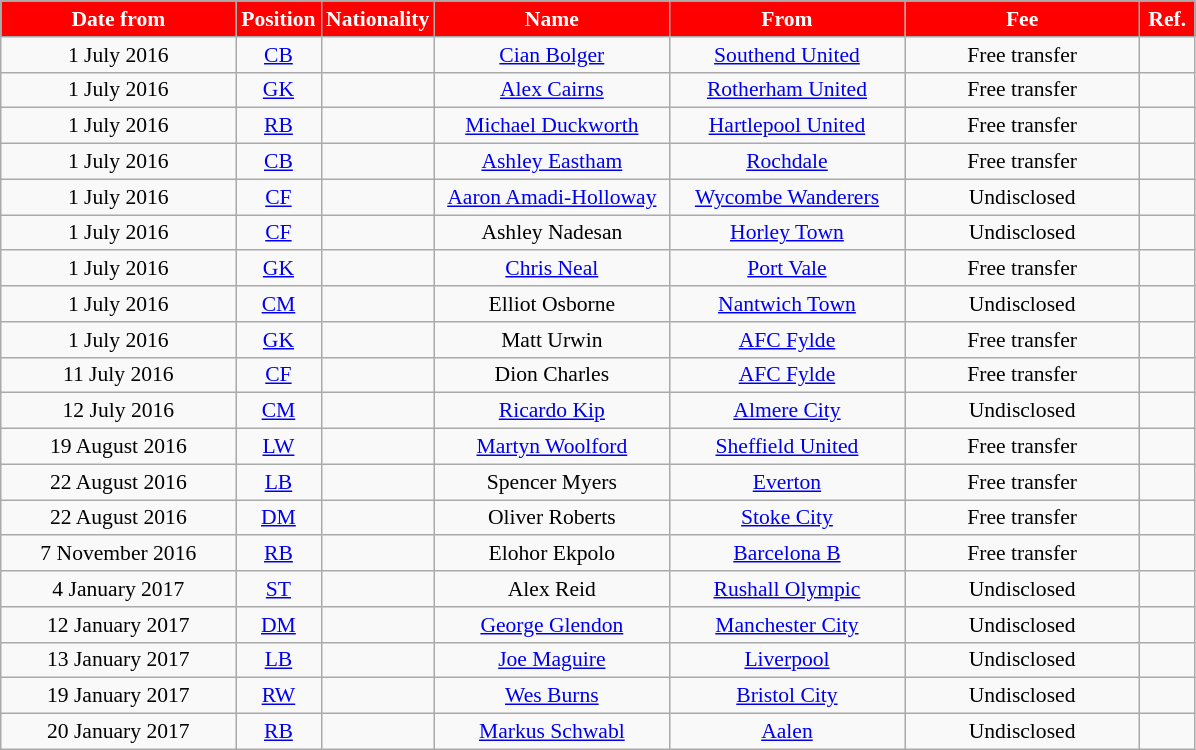<table class="wikitable"  style="text-align:center; font-size:90%; ">
<tr>
<th style="background:#FF0000; color:#FFFFFF; width:150px;">Date from</th>
<th style="background:#FF0000; color:#FFFFFF; width:50px;">Position</th>
<th style="background:#FF0000; color:#FFFFFF; width:50px;">Nationality</th>
<th style="background:#FF0000; color:#FFFFFF; width:150px;">Name</th>
<th style="background:#FF0000; color:#FFFFFF; width:150px;">From</th>
<th style="background:#FF0000; color:#FFFFFF; width:150px;">Fee</th>
<th style="background:#FF0000; color:#FFFFFF; width:30px;">Ref.</th>
</tr>
<tr>
<td>1 July 2016</td>
<td><a href='#'>CB</a></td>
<td></td>
<td><a href='#'>Cian Bolger</a></td>
<td><a href='#'>Southend United</a></td>
<td>Free transfer</td>
<td></td>
</tr>
<tr>
<td>1 July 2016</td>
<td><a href='#'>GK</a></td>
<td></td>
<td><a href='#'>Alex Cairns</a></td>
<td><a href='#'>Rotherham United</a></td>
<td>Free transfer</td>
<td></td>
</tr>
<tr>
<td>1 July 2016</td>
<td><a href='#'>RB</a></td>
<td></td>
<td><a href='#'>Michael Duckworth</a></td>
<td><a href='#'>Hartlepool United</a></td>
<td>Free transfer</td>
<td></td>
</tr>
<tr>
<td>1 July 2016</td>
<td><a href='#'>CB</a></td>
<td></td>
<td><a href='#'>Ashley Eastham</a></td>
<td><a href='#'>Rochdale</a></td>
<td>Free transfer</td>
<td></td>
</tr>
<tr>
<td>1 July 2016</td>
<td><a href='#'>CF</a></td>
<td></td>
<td><a href='#'>Aaron Amadi-Holloway</a></td>
<td><a href='#'>Wycombe Wanderers</a></td>
<td>Undisclosed</td>
<td></td>
</tr>
<tr>
<td>1 July 2016</td>
<td><a href='#'>CF</a></td>
<td></td>
<td>Ashley Nadesan</td>
<td><a href='#'>Horley Town</a></td>
<td>Undisclosed</td>
<td></td>
</tr>
<tr>
<td>1 July 2016</td>
<td><a href='#'>GK</a></td>
<td></td>
<td><a href='#'>Chris Neal</a></td>
<td><a href='#'>Port Vale</a></td>
<td>Free transfer</td>
<td></td>
</tr>
<tr>
<td>1 July 2016</td>
<td><a href='#'>CM</a></td>
<td></td>
<td>Elliot Osborne</td>
<td><a href='#'>Nantwich Town</a></td>
<td>Undisclosed</td>
<td></td>
</tr>
<tr>
<td>1 July 2016</td>
<td><a href='#'>GK</a></td>
<td></td>
<td>Matt Urwin</td>
<td><a href='#'>AFC Fylde</a></td>
<td>Free transfer</td>
<td></td>
</tr>
<tr>
<td>11 July 2016</td>
<td><a href='#'>CF</a></td>
<td></td>
<td>Dion Charles</td>
<td><a href='#'>AFC Fylde</a></td>
<td>Free transfer</td>
<td></td>
</tr>
<tr>
<td>12 July 2016</td>
<td><a href='#'>CM</a></td>
<td></td>
<td><a href='#'>Ricardo Kip</a></td>
<td><a href='#'>Almere City</a></td>
<td>Undisclosed</td>
<td></td>
</tr>
<tr>
<td>19 August 2016</td>
<td><a href='#'>LW</a></td>
<td></td>
<td><a href='#'>Martyn Woolford</a></td>
<td><a href='#'>Sheffield United</a></td>
<td>Free transfer</td>
<td></td>
</tr>
<tr>
<td>22 August 2016</td>
<td><a href='#'>LB</a></td>
<td></td>
<td>Spencer Myers</td>
<td><a href='#'>Everton</a></td>
<td>Free transfer</td>
<td></td>
</tr>
<tr>
<td>22 August 2016</td>
<td><a href='#'>DM</a></td>
<td></td>
<td>Oliver Roberts</td>
<td><a href='#'>Stoke City</a></td>
<td>Free transfer</td>
<td></td>
</tr>
<tr>
<td>7 November 2016</td>
<td><a href='#'>RB</a></td>
<td></td>
<td>Elohor Ekpolo</td>
<td><a href='#'>Barcelona B</a></td>
<td>Free transfer</td>
<td></td>
</tr>
<tr>
<td>4 January 2017</td>
<td><a href='#'>ST</a></td>
<td></td>
<td>Alex Reid</td>
<td><a href='#'>Rushall Olympic</a></td>
<td>Undisclosed</td>
<td></td>
</tr>
<tr>
<td>12 January 2017</td>
<td><a href='#'>DM</a></td>
<td></td>
<td><a href='#'>George Glendon</a></td>
<td><a href='#'>Manchester City</a></td>
<td>Undisclosed</td>
<td></td>
</tr>
<tr>
<td>13 January 2017</td>
<td><a href='#'>LB</a></td>
<td></td>
<td><a href='#'>Joe Maguire</a></td>
<td><a href='#'>Liverpool</a></td>
<td>Undisclosed</td>
<td></td>
</tr>
<tr>
<td>19 January 2017</td>
<td><a href='#'>RW</a></td>
<td></td>
<td><a href='#'>Wes Burns</a></td>
<td><a href='#'>Bristol City</a></td>
<td>Undisclosed</td>
<td></td>
</tr>
<tr>
<td>20 January 2017</td>
<td><a href='#'>RB</a></td>
<td></td>
<td><a href='#'>Markus Schwabl</a></td>
<td><a href='#'>Aalen</a></td>
<td>Undisclosed</td>
<td></td>
</tr>
</table>
